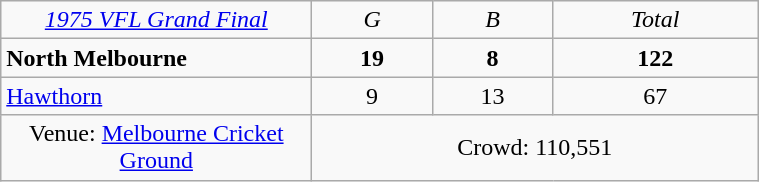<table class="wikitable" style="text-align:center; width:40%">
<tr>
<td width=200><em><a href='#'>1975 VFL Grand Final</a></em></td>
<td><em>G</em></td>
<td><em>B</em></td>
<td><em>Total</em></td>
</tr>
<tr>
<td style="text-align:left"><strong>North Melbourne</strong></td>
<td><strong>19</strong></td>
<td><strong>8</strong></td>
<td><strong>122</strong></td>
</tr>
<tr>
<td style="text-align:left"><a href='#'>Hawthorn</a></td>
<td>9</td>
<td>13</td>
<td>67</td>
</tr>
<tr>
<td>Venue: <a href='#'>Melbourne Cricket Ground</a></td>
<td colspan=3>Crowd: 110,551</td>
</tr>
</table>
